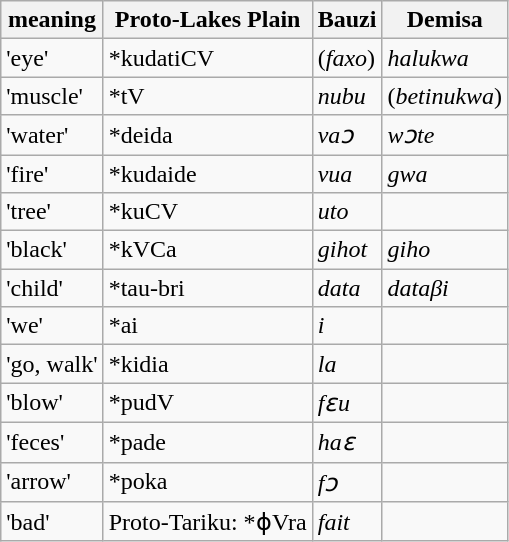<table class="wikitable"|>
<tr>
<th>meaning</th>
<th>Proto-Lakes Plain</th>
<th>Bauzi</th>
<th>Demisa</th>
</tr>
<tr>
<td>'eye'</td>
<td>*kudatiCV</td>
<td>(<em>faxo</em>)</td>
<td><em>halukwa</em></td>
</tr>
<tr>
<td>'muscle'</td>
<td>*tV</td>
<td><em>nubu</em></td>
<td>(<em>betinukwa</em>)</td>
</tr>
<tr>
<td>'water'</td>
<td>*deida</td>
<td><em>vaɔ</em></td>
<td><em>wɔte</em></td>
</tr>
<tr>
<td>'fire'</td>
<td>*kudaide</td>
<td><em>vua</em></td>
<td><em>gwa</em></td>
</tr>
<tr>
<td>'tree'</td>
<td>*kuCV</td>
<td><em>uto</em></td>
<td></td>
</tr>
<tr>
<td>'black'</td>
<td>*kVCa</td>
<td><em>gihot</em></td>
<td><em>giho</em></td>
</tr>
<tr>
<td>'child'</td>
<td>*tau-bri</td>
<td><em>data</em></td>
<td><em>dataβi</em></td>
</tr>
<tr>
<td>'we'</td>
<td>*ai</td>
<td><em>i</em></td>
<td></td>
</tr>
<tr>
<td>'go, walk'</td>
<td>*kidia</td>
<td><em>la</em></td>
<td></td>
</tr>
<tr>
<td>'blow'</td>
<td>*pudV</td>
<td><em>fɛu</em></td>
<td></td>
</tr>
<tr>
<td>'feces'</td>
<td>*pade</td>
<td><em>haɛ</em></td>
<td></td>
</tr>
<tr>
<td>'arrow'</td>
<td>*poka</td>
<td><em>fɔ</em></td>
<td></td>
</tr>
<tr>
<td>'bad'</td>
<td>Proto-Tariku: *ɸVra</td>
<td><em>fait</em></td>
<td></td>
</tr>
</table>
